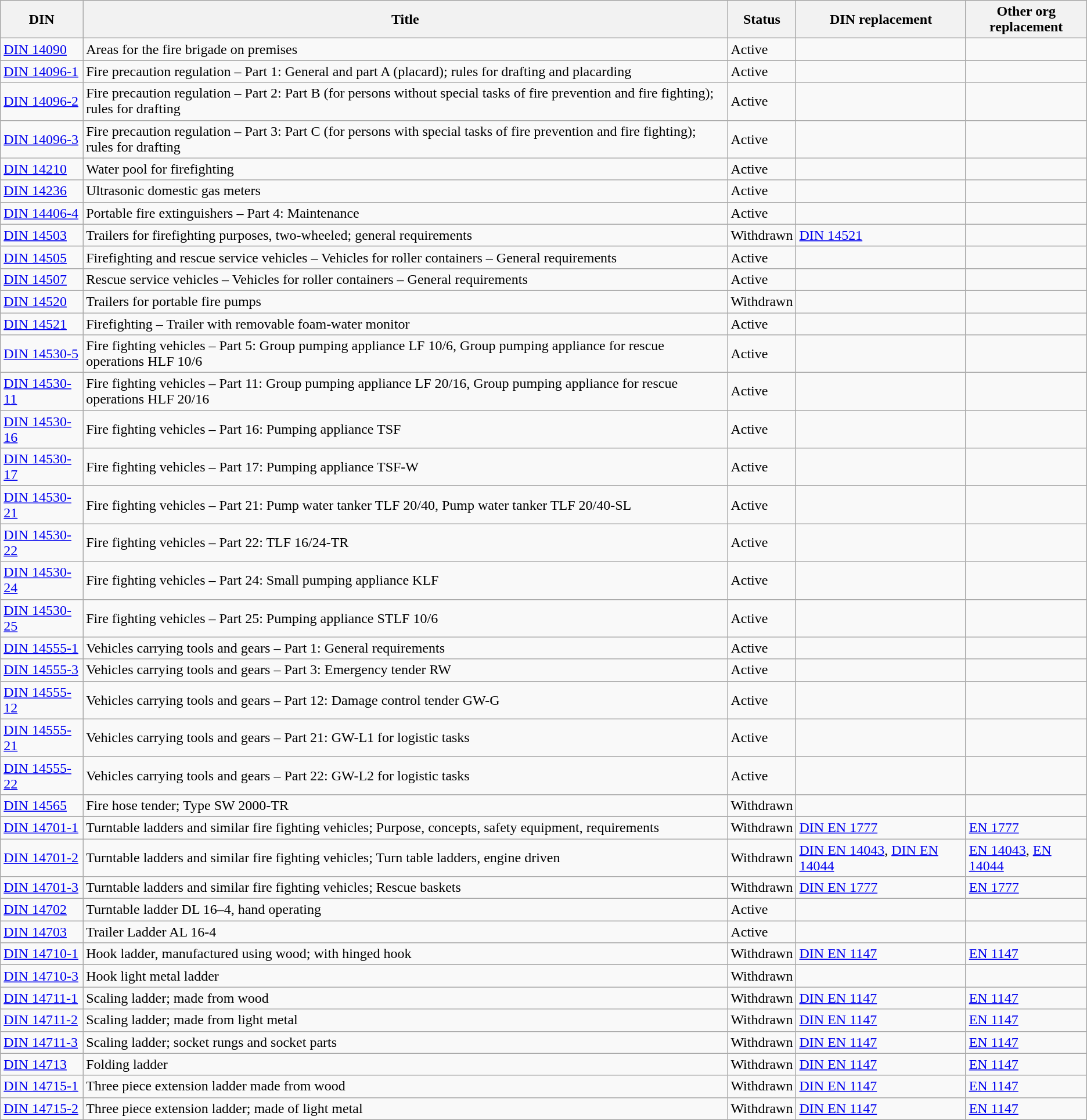<table class="wikitable sortable">
<tr>
<th>DIN</th>
<th>Title</th>
<th>Status</th>
<th>DIN replacement</th>
<th>Other org<br>replacement</th>
</tr>
<tr>
<td><a href='#'>DIN 14090</a></td>
<td>Areas for the fire brigade on premises</td>
<td>Active</td>
<td></td>
<td></td>
</tr>
<tr>
<td><a href='#'>DIN 14096-1</a></td>
<td>Fire precaution regulation – Part 1: General and part A (placard); rules for drafting and placarding</td>
<td>Active</td>
<td></td>
<td></td>
</tr>
<tr>
<td><a href='#'>DIN 14096-2</a></td>
<td>Fire precaution regulation – Part 2: Part B (for persons without special tasks of fire prevention and fire fighting); rules for drafting</td>
<td>Active</td>
<td></td>
<td></td>
</tr>
<tr>
<td><a href='#'>DIN 14096-3</a></td>
<td>Fire precaution regulation – Part 3: Part C (for persons with special tasks of fire prevention and fire fighting); rules for drafting</td>
<td>Active</td>
<td></td>
<td></td>
</tr>
<tr>
<td><a href='#'>DIN 14210</a></td>
<td>Water pool for firefighting</td>
<td>Active</td>
<td></td>
<td></td>
</tr>
<tr>
<td><a href='#'>DIN 14236</a></td>
<td>Ultrasonic domestic gas meters</td>
<td>Active</td>
<td></td>
<td></td>
</tr>
<tr>
<td><a href='#'>DIN 14406-4</a></td>
<td>Portable fire extinguishers – Part 4: Maintenance</td>
<td>Active</td>
<td></td>
<td></td>
</tr>
<tr>
<td><a href='#'>DIN 14503</a></td>
<td>Trailers for firefighting purposes, two-wheeled; general requirements</td>
<td>Withdrawn</td>
<td><a href='#'>DIN 14521</a></td>
<td></td>
</tr>
<tr>
<td><a href='#'>DIN 14505</a></td>
<td>Firefighting and rescue service vehicles – Vehicles for roller containers – General requirements</td>
<td>Active</td>
<td></td>
<td></td>
</tr>
<tr>
<td><a href='#'>DIN 14507</a></td>
<td>Rescue service vehicles – Vehicles for roller containers – General requirements</td>
<td>Active</td>
<td></td>
<td></td>
</tr>
<tr>
<td><a href='#'>DIN 14520</a></td>
<td>Trailers for portable fire pumps</td>
<td>Withdrawn</td>
<td></td>
<td></td>
</tr>
<tr>
<td><a href='#'>DIN 14521</a></td>
<td>Firefighting – Trailer with removable foam-water monitor</td>
<td>Active</td>
<td></td>
<td></td>
</tr>
<tr>
<td><a href='#'>DIN 14530-5</a></td>
<td>Fire fighting vehicles – Part 5: Group pumping appliance LF 10/6, Group pumping appliance for rescue operations HLF 10/6</td>
<td>Active</td>
<td></td>
<td></td>
</tr>
<tr>
<td><a href='#'>DIN 14530-11</a></td>
<td>Fire fighting vehicles – Part 11: Group pumping appliance LF 20/16, Group pumping appliance for rescue operations HLF 20/16</td>
<td>Active</td>
<td></td>
<td></td>
</tr>
<tr>
<td><a href='#'>DIN 14530-16</a></td>
<td>Fire fighting vehicles – Part 16: Pumping appliance TSF</td>
<td>Active</td>
<td></td>
<td></td>
</tr>
<tr>
<td><a href='#'>DIN 14530-17</a></td>
<td>Fire fighting vehicles – Part 17: Pumping appliance TSF-W</td>
<td>Active</td>
<td></td>
<td></td>
</tr>
<tr>
<td><a href='#'>DIN 14530-21</a></td>
<td>Fire fighting vehicles – Part 21: Pump water tanker TLF 20/40, Pump water tanker TLF 20/40-SL</td>
<td>Active</td>
<td></td>
<td></td>
</tr>
<tr>
<td><a href='#'>DIN 14530-22</a></td>
<td>Fire fighting vehicles – Part 22: TLF 16/24-TR</td>
<td>Active</td>
<td></td>
<td></td>
</tr>
<tr>
<td><a href='#'>DIN 14530-24</a></td>
<td>Fire fighting vehicles – Part 24: Small pumping appliance KLF</td>
<td>Active</td>
<td></td>
<td></td>
</tr>
<tr>
<td><a href='#'>DIN 14530-25</a></td>
<td>Fire fighting vehicles – Part 25: Pumping appliance STLF 10/6</td>
<td>Active</td>
<td></td>
<td></td>
</tr>
<tr>
<td><a href='#'>DIN 14555-1</a></td>
<td>Vehicles carrying tools and gears – Part 1: General requirements</td>
<td>Active</td>
<td></td>
<td></td>
</tr>
<tr>
<td><a href='#'>DIN 14555-3</a></td>
<td>Vehicles carrying tools and gears – Part 3: Emergency tender RW</td>
<td>Active</td>
<td></td>
<td></td>
</tr>
<tr>
<td><a href='#'>DIN 14555-12</a></td>
<td>Vehicles carrying tools and gears – Part 12: Damage control tender GW-G</td>
<td>Active</td>
<td></td>
<td></td>
</tr>
<tr>
<td><a href='#'>DIN 14555-21</a></td>
<td>Vehicles carrying tools and gears – Part 21: GW-L1 for logistic tasks</td>
<td>Active</td>
<td></td>
<td></td>
</tr>
<tr>
<td><a href='#'>DIN 14555-22</a></td>
<td>Vehicles carrying tools and gears – Part 22: GW-L2 for logistic tasks</td>
<td>Active</td>
<td></td>
<td></td>
</tr>
<tr>
<td><a href='#'>DIN 14565</a></td>
<td>Fire hose tender; Type SW 2000-TR</td>
<td>Withdrawn</td>
<td></td>
<td></td>
</tr>
<tr>
<td><a href='#'>DIN 14701-1</a></td>
<td>Turntable ladders and similar fire fighting vehicles; Purpose, concepts, safety equipment, requirements</td>
<td>Withdrawn</td>
<td><a href='#'>DIN EN 1777</a></td>
<td><a href='#'>EN 1777</a></td>
</tr>
<tr>
<td><a href='#'>DIN 14701-2</a></td>
<td>Turntable ladders and similar fire fighting vehicles; Turn table ladders, engine driven</td>
<td>Withdrawn</td>
<td><a href='#'>DIN EN 14043</a>, <a href='#'>DIN EN 14044</a></td>
<td><a href='#'>EN 14043</a>, <a href='#'>EN 14044</a></td>
</tr>
<tr>
<td><a href='#'>DIN 14701-3</a></td>
<td>Turntable ladders and similar fire fighting vehicles; Rescue baskets</td>
<td>Withdrawn</td>
<td><a href='#'>DIN EN 1777</a></td>
<td><a href='#'>EN 1777</a></td>
</tr>
<tr>
<td><a href='#'>DIN 14702</a></td>
<td>Turntable ladder DL 16–4, hand operating</td>
<td>Active</td>
<td></td>
<td></td>
</tr>
<tr>
<td><a href='#'>DIN 14703</a></td>
<td>Trailer Ladder AL 16-4</td>
<td>Active</td>
<td></td>
<td></td>
</tr>
<tr>
<td><a href='#'>DIN 14710-1</a></td>
<td>Hook ladder, manufactured using wood; with hinged hook</td>
<td>Withdrawn</td>
<td><a href='#'>DIN EN 1147</a></td>
<td><a href='#'>EN 1147</a></td>
</tr>
<tr>
<td><a href='#'>DIN 14710-3</a></td>
<td>Hook light metal ladder</td>
<td>Withdrawn</td>
<td></td>
<td></td>
</tr>
<tr>
<td><a href='#'>DIN 14711-1</a></td>
<td>Scaling ladder; made from wood</td>
<td>Withdrawn</td>
<td><a href='#'>DIN EN 1147</a></td>
<td><a href='#'>EN 1147</a></td>
</tr>
<tr>
<td><a href='#'>DIN 14711-2</a></td>
<td>Scaling ladder; made from light metal</td>
<td>Withdrawn</td>
<td><a href='#'>DIN EN 1147</a></td>
<td><a href='#'>EN 1147</a></td>
</tr>
<tr>
<td><a href='#'>DIN 14711-3</a></td>
<td>Scaling ladder; socket rungs and socket parts</td>
<td>Withdrawn</td>
<td><a href='#'>DIN EN 1147</a></td>
<td><a href='#'>EN 1147</a></td>
</tr>
<tr>
<td><a href='#'>DIN 14713</a></td>
<td>Folding ladder</td>
<td>Withdrawn</td>
<td><a href='#'>DIN EN 1147</a></td>
<td><a href='#'>EN 1147</a></td>
</tr>
<tr>
<td><a href='#'>DIN 14715-1</a></td>
<td>Three piece extension ladder made from wood</td>
<td>Withdrawn</td>
<td><a href='#'>DIN EN 1147</a></td>
<td><a href='#'>EN 1147</a></td>
</tr>
<tr>
<td><a href='#'>DIN 14715-2</a></td>
<td>Three piece extension ladder; made of light metal</td>
<td>Withdrawn</td>
<td><a href='#'>DIN EN 1147</a></td>
<td><a href='#'>EN 1147</a></td>
</tr>
</table>
